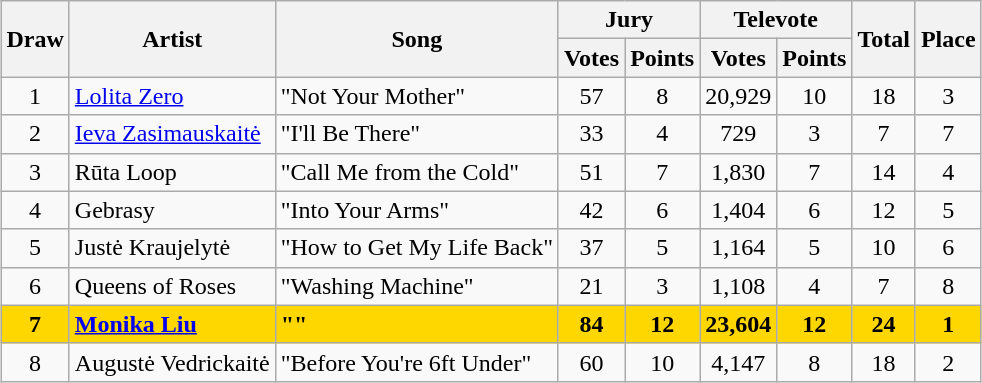<table class="sortable wikitable" style="margin: 1em auto 1em auto; text-align:center">
<tr>
<th rowspan="2">Draw</th>
<th rowspan="2">Artist</th>
<th rowspan="2">Song</th>
<th colspan="2">Jury</th>
<th colspan="2">Televote</th>
<th rowspan="2">Total</th>
<th rowspan="2">Place</th>
</tr>
<tr>
<th>Votes</th>
<th>Points</th>
<th>Votes</th>
<th>Points</th>
</tr>
<tr>
<td>1</td>
<td align="left"><a href='#'>Lolita Zero</a></td>
<td align="left">"Not Your Mother"</td>
<td>57</td>
<td>8</td>
<td>20,929</td>
<td>10</td>
<td>18</td>
<td>3</td>
</tr>
<tr>
<td>2</td>
<td align="left"><a href='#'>Ieva Zasimauskaitė</a></td>
<td align="left">"I'll Be There"</td>
<td>33</td>
<td>4</td>
<td>729</td>
<td>3</td>
<td>7</td>
<td>7</td>
</tr>
<tr>
<td>3</td>
<td align="left">Rūta Loop</td>
<td align="left">"Call Me from the Cold"</td>
<td>51</td>
<td>7</td>
<td>1,830</td>
<td>7</td>
<td>14</td>
<td>4</td>
</tr>
<tr>
<td>4</td>
<td align="left">Gebrasy</td>
<td align="left">"Into Your Arms"</td>
<td>42</td>
<td>6</td>
<td>1,404</td>
<td>6</td>
<td>12</td>
<td>5</td>
</tr>
<tr>
<td>5</td>
<td align="left">Justė Kraujelytė</td>
<td align="left">"How to Get My Life Back"</td>
<td>37</td>
<td>5</td>
<td>1,164</td>
<td>5</td>
<td>10</td>
<td>6</td>
</tr>
<tr>
<td>6</td>
<td align="left">Queens of Roses</td>
<td align="left">"Washing Machine"</td>
<td>21</td>
<td>3</td>
<td>1,108</td>
<td>4</td>
<td>7</td>
<td>8</td>
</tr>
<tr style="font-weight:bold; background:gold;">
<td>7</td>
<td align="left"><a href='#'>Monika Liu</a></td>
<td align="left">""</td>
<td>84</td>
<td>12</td>
<td>23,604</td>
<td>12</td>
<td>24</td>
<td>1</td>
</tr>
<tr>
<td>8</td>
<td align="left">Augustė Vedrickaitė</td>
<td align="left">"Before You're 6ft Under"</td>
<td>60</td>
<td>10</td>
<td>4,147</td>
<td>8</td>
<td>18</td>
<td>2</td>
</tr>
</table>
